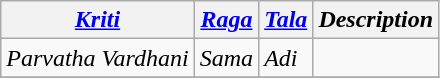<table class="wikitable">
<tr>
<th><em><a href='#'>Kriti</a></em></th>
<th><em><a href='#'>Raga</a></em></th>
<th><em><a href='#'>Tala</a></em></th>
<th><em>Description</em></th>
</tr>
<tr>
<td><em>Parvatha Vardhani</em></td>
<td><em>Sama</em></td>
<td><em>Adi</em></td>
<td></td>
</tr>
<tr>
</tr>
</table>
